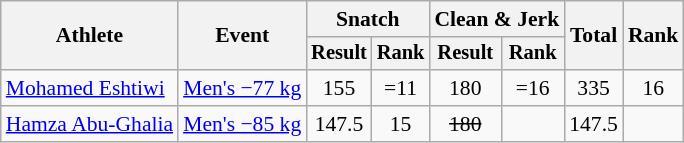<table class="wikitable" style="font-size:90%">
<tr>
<th rowspan="2">Athlete</th>
<th rowspan="2">Event</th>
<th colspan="2">Snatch</th>
<th colspan="2">Clean & Jerk</th>
<th rowspan="2">Total</th>
<th rowspan="2">Rank</th>
</tr>
<tr style="font-size:95%">
<th>Result</th>
<th>Rank</th>
<th>Result</th>
<th>Rank</th>
</tr>
<tr align=center>
<td align=left><a href='#'>Mohamed Eshtiwi</a></td>
<td align=left><a href='#'>Men's −77 kg</a></td>
<td>155</td>
<td>=11</td>
<td>180</td>
<td>=16</td>
<td>335</td>
<td>16</td>
</tr>
<tr align=center>
<td align=left><a href='#'>Hamza Abu-Ghalia</a></td>
<td align=left><a href='#'>Men's −85 kg</a></td>
<td>147.5</td>
<td>15</td>
<td><s>180</s></td>
<td></td>
<td>147.5</td>
<td></td>
</tr>
</table>
